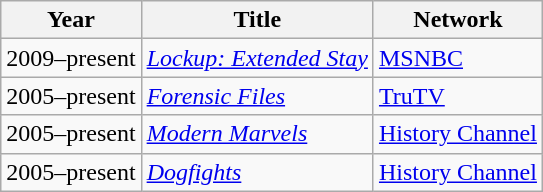<table class="wikitable">
<tr>
<th>Year</th>
<th>Title</th>
<th>Network</th>
</tr>
<tr>
<td>2009–present</td>
<td><a href='#'><em>Lockup: Extended Stay</em></a></td>
<td><a href='#'>MSNBC</a></td>
</tr>
<tr>
<td>2005–present</td>
<td><em><a href='#'>Forensic Files</a></em></td>
<td><a href='#'>TruTV</a></td>
</tr>
<tr>
<td>2005–present</td>
<td><em><a href='#'>Modern Marvels</a></em></td>
<td><a href='#'>History Channel</a></td>
</tr>
<tr>
<td>2005–present</td>
<td><a href='#'><em>Dogfights</em></a></td>
<td><a href='#'>History Channel</a></td>
</tr>
</table>
